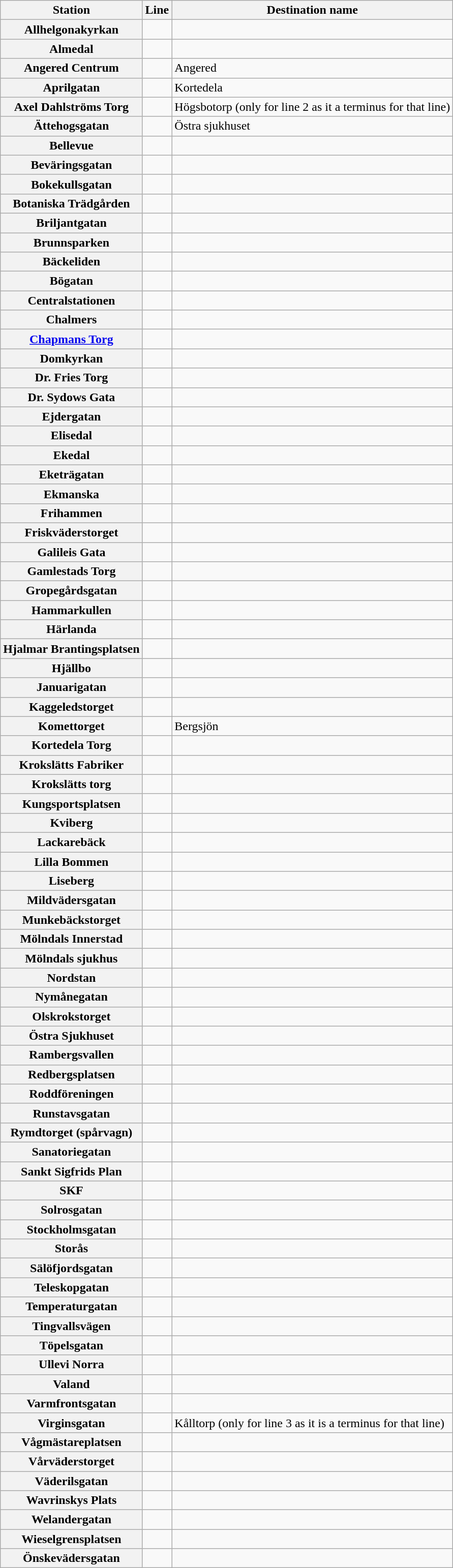<table class="wikitable sortable plainrowheaders">
<tr>
<th scope=col>Station</th>
<th scope=col>Line</th>
<th scope=col>Destination name</th>
</tr>
<tr>
<th><strong>Allhelgonakyrkan</strong></th>
<td>  </td>
<td></td>
</tr>
<tr>
<th><strong>Almedal</strong></th>
<td> </td>
<td></td>
</tr>
<tr>
<th><strong>Angered Centrum</strong></th>
<td>  </td>
<td>Angered</td>
</tr>
<tr>
<th><strong>Aprilgatan</strong></th>
<td></td>
<td>Kortedela</td>
</tr>
<tr>
<th><strong>Axel Dahlströms Torg</strong></th>
<td>   </td>
<td>Högsbotorp (only for line 2 as it a terminus for that line)</td>
</tr>
<tr>
<th><strong>Ättehogsgatan</strong></th>
<td> </td>
<td>Östra sjukhuset</td>
</tr>
<tr>
<th>Bellevue</th>
<td>  </td>
<td></td>
</tr>
<tr>
<th>Beväringsgatan</th>
<td>  </td>
<td></td>
</tr>
<tr>
<th>Bokekullsgatan</th>
<td></td>
<td></td>
</tr>
<tr>
<th>Botaniska Trädgården</th>
<td>   </td>
<td></td>
</tr>
<tr>
<th>Briljantgatan</th>
<td> </td>
<td></td>
</tr>
<tr>
<th>Brunnsparken</th>
<td>         </td>
<td></td>
</tr>
<tr>
<th>Bäckeliden</th>
<td></td>
<td></td>
</tr>
<tr>
<th>Bögatan</th>
<td></td>
<td></td>
</tr>
<tr>
<th>Centralstationen</th>
<td>        </td>
<td></td>
</tr>
<tr>
<th>Chalmers</th>
<td>    </td>
<td></td>
</tr>
<tr>
<th><a href='#'>Chapmans Torg</a></th>
<td> </td>
<td></td>
</tr>
<tr>
<th>Domkyrkan</th>
<td>  </td>
<td></td>
</tr>
<tr>
<th>Dr. Fries Torg</th>
<td></td>
<td></td>
</tr>
<tr>
<th>Dr. Sydows Gata</th>
<td></td>
<td></td>
</tr>
<tr>
<th>Ejdergatan</th>
<td> </td>
<td></td>
</tr>
<tr>
<th>Elisedal</th>
<td> </td>
<td></td>
</tr>
<tr>
<th>Ekedal</th>
<td></td>
<td></td>
</tr>
<tr>
<th>Eketrägatan</th>
<td>  </td>
<td></td>
</tr>
<tr>
<th>Ekmanska</th>
<td></td>
<td></td>
</tr>
<tr>
<th>Frihammen</th>
<td>   </td>
<td></td>
</tr>
<tr>
<th>Friskväderstorget</th>
<td>  </td>
<td></td>
</tr>
<tr>
<th>Galileis Gata</th>
<td> </td>
<td></td>
</tr>
<tr>
<th>Gamlestads Torg</th>
<td>    </td>
<td></td>
</tr>
<tr>
<th>Gropegårdsgatan</th>
<td>  </td>
<td></td>
</tr>
<tr>
<th>Hammarkullen</th>
<td>  </td>
<td></td>
</tr>
<tr>
<th>Härlanda</th>
<td> </td>
<td></td>
</tr>
<tr>
<th>Hjalmar Brantingsplatsen</th>
<td>   </td>
<td></td>
</tr>
<tr>
<th>Hjällbo</th>
<td>  </td>
<td></td>
</tr>
<tr>
<th>Januarigatan</th>
<td> </td>
<td></td>
</tr>
<tr>
<th>Kaggeledstorget</th>
<td> </td>
<td></td>
</tr>
<tr>
<th>Komettorget</th>
<td> </td>
<td>Bergsjön</td>
</tr>
<tr>
<th>Kortedela Torg</th>
<td>  </td>
<td></td>
</tr>
<tr>
<th>Krokslätts Fabriker</th>
<td> </td>
<td></td>
</tr>
<tr>
<th>Krokslätts torg</th>
<td> </td>
<td></td>
</tr>
<tr>
<th>Kungsportsplatsen</th>
<td>    </td>
<td></td>
</tr>
<tr>
<th>Kviberg</th>
<td>  </td>
<td></td>
</tr>
<tr>
<th>Lackarebäck</th>
<td> </td>
<td></td>
</tr>
<tr>
<th>Lilla Bommen</th>
<td> </td>
<td></td>
</tr>
<tr>
<th>Liseberg</th>
<td></td>
<td></td>
</tr>
<tr>
<th>Mildvädersgatan</th>
<td>  </td>
<td></td>
</tr>
<tr>
<th>Munkebäckstorget</th>
<td> </td>
<td></td>
</tr>
<tr>
<th>Mölndals Innerstad</th>
<td> </td>
<td></td>
</tr>
<tr>
<th>Mölndals sjukhus</th>
<td> </td>
<td></td>
</tr>
<tr>
<th>Nordstan</th>
<td> </td>
<td></td>
</tr>
<tr>
<th>Nymånegatan</th>
<td>  </td>
<td></td>
</tr>
<tr>
<th>Olskrokstorget</th>
<td>   </td>
<td></td>
</tr>
<tr>
<th>Östra Sjukhuset</th>
<td> </td>
<td></td>
</tr>
<tr>
<th>Rambergsvallen</th>
<td>  </td>
<td></td>
</tr>
<tr>
<th>Redbergsplatsen</th>
<td>   </td>
<td></td>
</tr>
<tr>
<th>Roddföreningen</th>
<td></td>
<td></td>
</tr>
<tr>
<th>Runstavsgatan</th>
<td>  </td>
<td></td>
</tr>
<tr>
<th>Rymdtorget (spårvagn)</th>
<td> </td>
<td></td>
</tr>
<tr>
<th>Sanatoriegatan</th>
<td> </td>
<td></td>
</tr>
<tr>
<th>Sankt Sigfrids Plan</th>
<td></td>
<td></td>
</tr>
<tr>
<th>SKF</th>
<td>  </td>
<td></td>
</tr>
<tr>
<th>Solrosgatan</th>
<td> </td>
<td></td>
</tr>
<tr>
<th>Stockholmsgatan</th>
<td> </td>
<td></td>
</tr>
<tr>
<th>Storås</th>
<td>  </td>
<td></td>
</tr>
<tr>
<th>Sälöfjordsgatan</th>
<td>  </td>
<td></td>
</tr>
<tr>
<th>Teleskopgatan</th>
<td> </td>
<td></td>
</tr>
<tr>
<th>Temperaturgatan</th>
<td> </td>
<td></td>
</tr>
<tr>
<th>Tingvallsvägen</th>
<td> </td>
<td></td>
</tr>
<tr>
<th>Töpelsgatan</th>
<td></td>
<td></td>
</tr>
<tr>
<th>Ullevi Norra</th>
<td>   </td>
<td></td>
</tr>
<tr>
<th>Valand</th>
<td>    </td>
<td></td>
</tr>
<tr>
<th>Varmfrontsgatan</th>
<td> </td>
<td></td>
</tr>
<tr>
<th>Virginsgatan</th>
<td> </td>
<td>Kålltorp (only for line 3 as it is a terminus for that line)</td>
</tr>
<tr>
<th>Vågmästareplatsen</th>
<td>   </td>
<td></td>
</tr>
<tr>
<th>Vårväderstorget</th>
<td>  </td>
<td></td>
</tr>
<tr>
<th>Väderilsgatan</th>
<td>  </td>
<td></td>
</tr>
<tr>
<th>Wavrinskys Plats</th>
<td>    </td>
<td></td>
</tr>
<tr>
<th>Welandergatan</th>
<td></td>
<td></td>
</tr>
<tr>
<th>Wieselgrensplatsen</th>
<td>   </td>
<td></td>
</tr>
<tr>
<th>Önskevädersgatan</th>
<td>  </td>
<td></td>
</tr>
</table>
